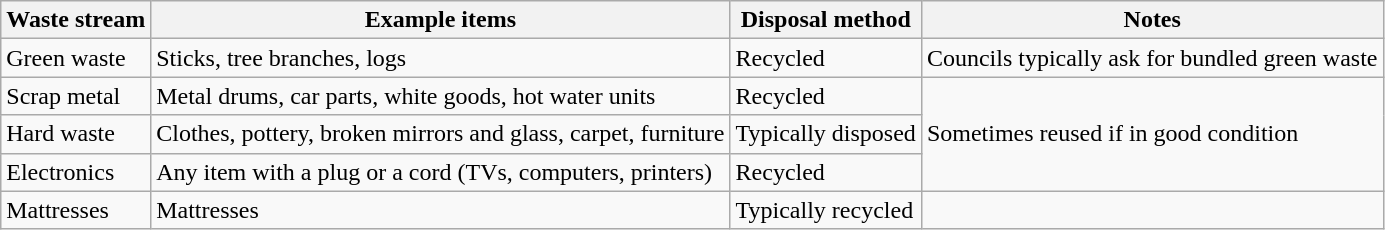<table class="wikitable">
<tr>
<th>Waste stream</th>
<th>Example items</th>
<th>Disposal method</th>
<th>Notes</th>
</tr>
<tr>
<td>Green waste</td>
<td>Sticks, tree branches, logs</td>
<td>Recycled</td>
<td>Councils typically ask for bundled green waste</td>
</tr>
<tr>
<td>Scrap metal</td>
<td>Metal drums, car parts, white goods, hot water units</td>
<td>Recycled</td>
<td rowspan="3">Sometimes reused if in good condition</td>
</tr>
<tr>
<td>Hard waste</td>
<td>Clothes, pottery, broken mirrors and glass, carpet, furniture</td>
<td>Typically disposed</td>
</tr>
<tr>
<td>Electronics</td>
<td>Any item with a plug or a cord (TVs, computers, printers)</td>
<td>Recycled</td>
</tr>
<tr>
<td>Mattresses</td>
<td>Mattresses</td>
<td>Typically recycled</td>
<td></td>
</tr>
</table>
